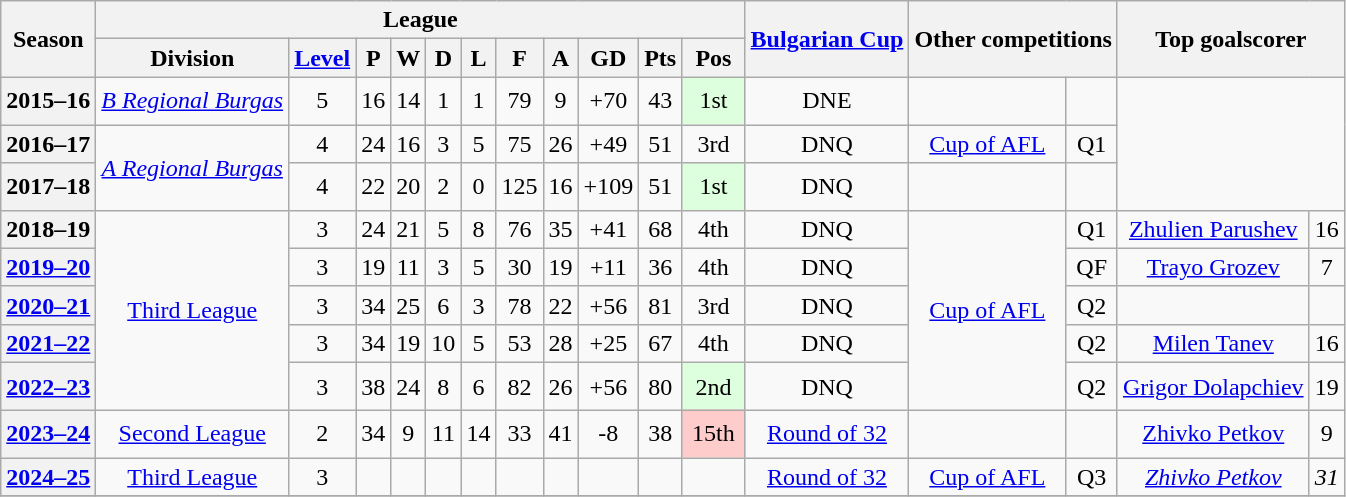<table class="wikitable plainrowheaders sortable" style="text-align: center">
<tr>
<th rowspan=2>Season</th>
<th colspan=11>League</th>
<th rowspan=2><a href='#'>Bulgarian Cup</a><br></th>
<th rowspan=2 colspan=2>Other competitions</th>
<th rowspan=2 colspan=2>Top goalscorer</th>
</tr>
<tr>
<th scope=col>Division</th>
<th scope=col><a href='#'>Level</a></th>
<th scope=col>P</th>
<th scope=col>W</th>
<th scope=col>D</th>
<th scope=col>L</th>
<th scope=col>F</th>
<th scope=col>A</th>
<th scope=col>GD</th>
<th scope=col>Pts</th>
<th scope=col data-sort-type="number">Pos</th>
</tr>
<tr>
<th scope=row rowspan=1>2015–16</th>
<td rowspan=1><em><a href='#'>B Regional Burgas</a></em></td>
<td rowspan=1>5</td>
<td rowspan=1>16</td>
<td rowspan=1>14</td>
<td rowspan=1>1</td>
<td rowspan=1>1</td>
<td rowspan=1>79</td>
<td rowspan=1>9</td>
<td rowspan=1>+70</td>
<td rowspan=1>43</td>
<td rowspan=1 style="background-color:#DFD; padding:0.4em;">1st </td>
<td rowspan=1>DNE</td>
<td rowspan=1></td>
<td rowspan=1></td>
</tr>
<tr>
<th scope=row rowspan=1>2016–17</th>
<td rowspan=2><em><a href='#'>A Regional Burgas</a></em></td>
<td rowspan=1>4</td>
<td rowspan=1>24</td>
<td rowspan=1>16</td>
<td rowspan=1>3</td>
<td rowspan=1>5</td>
<td rowspan=1>75</td>
<td rowspan=1>26</td>
<td rowspan=1>+49</td>
<td rowspan=1>51</td>
<td rowspan=1>3rd</td>
<td rowspan=1>DNQ</td>
<td rowspan=1><a href='#'>Cup of AFL</a></td>
<td rowspan=1>Q1</td>
</tr>
<tr>
<th scope=row rowspan=1>2017–18</th>
<td rowspan=1>4</td>
<td rowspan=1>22</td>
<td rowspan=1>20</td>
<td rowspan=1>2</td>
<td rowspan=1>0</td>
<td rowspan=1>125</td>
<td rowspan=1>16</td>
<td rowspan=1>+109</td>
<td rowspan=1>51</td>
<td rowspan=1 style="background-color:#DFD; padding:0.4em;">1st </td>
<td rowspan=1>DNQ</td>
<td rowspan=1></td>
<td rowspan=1></td>
</tr>
<tr>
<th scope=row rowspan=1>2018–19</th>
<td rowspan=5><a href='#'>Third League</a></td>
<td rowspan=1>3</td>
<td rowspan=1>24</td>
<td rowspan=1>21</td>
<td rowspan=1>5</td>
<td rowspan=1>8</td>
<td rowspan=1>76</td>
<td rowspan=1>35</td>
<td rowspan=1>+41</td>
<td rowspan=1>68</td>
<td rowspan=1>4th</td>
<td rowspan=1>DNQ</td>
<td rowspan=5><a href='#'>Cup of AFL</a></td>
<td rowspan=1>Q1</td>
<td rowspan=1> <a href='#'>Zhulien Parushev</a></td>
<td rowspan=1>16</td>
</tr>
<tr>
<th scope=row rowspan=1><a href='#'>2019–20</a></th>
<td rowspan=1>3</td>
<td rowspan=1>19</td>
<td rowspan=1>11</td>
<td rowspan=1>3</td>
<td rowspan=1>5</td>
<td rowspan=1>30</td>
<td rowspan=1>19</td>
<td rowspan=1>+11</td>
<td rowspan=1>36</td>
<td rowspan=1>4th</td>
<td rowspan=1>DNQ</td>
<td rowspan=1>QF</td>
<td rowspan=1> <a href='#'>Trayo Grozev</a></td>
<td rowspan=1>7</td>
</tr>
<tr>
<th scope=row rowspan=1><a href='#'>2020–21</a></th>
<td rowspan=1>3</td>
<td rowspan=1>34</td>
<td rowspan=1>25</td>
<td rowspan=1>6</td>
<td rowspan=1>3</td>
<td rowspan=1>78</td>
<td rowspan=1>22</td>
<td rowspan=1>+56</td>
<td rowspan=1>81</td>
<td rowspan=1>3rd</td>
<td rowspan=1>DNQ</td>
<td rowspan=1>Q2</td>
<td rowspan=1></td>
<td rowspan=1></td>
</tr>
<tr>
<th scope=row rowspan=1><a href='#'>2021–22</a></th>
<td rowspan=1>3</td>
<td rowspan=1>34</td>
<td rowspan=1>19</td>
<td rowspan=1>10</td>
<td rowspan=1>5</td>
<td rowspan=1>53</td>
<td rowspan=1>28</td>
<td rowspan=1>+25</td>
<td rowspan=1>67</td>
<td rowspan=1>4th</td>
<td rowspan=1>DNQ</td>
<td rowspan=1>Q2</td>
<td rowspan=1> <a href='#'>Milen Tanev</a></td>
<td rowspan=1>16</td>
</tr>
<tr>
<th scope=row rowspan=1><a href='#'>2022–23</a></th>
<td rowspan=1>3</td>
<td rowspan=1>38</td>
<td rowspan=1>24</td>
<td rowspan=1>8</td>
<td rowspan=1>6</td>
<td rowspan=1>82</td>
<td rowspan=1>26</td>
<td rowspan=1>+56</td>
<td rowspan=1>80</td>
<td rowspan=1 style="background-color:#DFD; padding:0.4em;">2nd </td>
<td rowspan=1>DNQ</td>
<td rowspan=1>Q2</td>
<td rowspan=1> <a href='#'>Grigor Dolapchiev</a></td>
<td rowspan=1>19</td>
</tr>
<tr>
<th scope=row rowspan=1><a href='#'>2023–24</a></th>
<td rowspan=1><a href='#'>Second League</a></td>
<td rowspan=1>2</td>
<td rowspan=1>34</td>
<td rowspan=1>9</td>
<td rowspan=1>11</td>
<td rowspan=1>14</td>
<td rowspan=1>33</td>
<td rowspan=1>41</td>
<td rowspan=1>-8</td>
<td rowspan=1>38</td>
<td rowspan=1 style="background-color:#FCC; padding:0.4em;">15th </td>
<td rowspan=1><a href='#'>Round of 32</a></td>
<td rowspan=1></td>
<td rowspan=1></td>
<td rowspan=1> <a href='#'>Zhivko Petkov</a></td>
<td rowspan=1>9</td>
</tr>
<tr>
<th scope=row rowspan=1><a href='#'>2024–25</a></th>
<td rowspan=1><a href='#'>Third League</a></td>
<td rowspan=1>3</td>
<td rowspan=1></td>
<td rowspan=1></td>
<td rowspan=1></td>
<td rowspan=1></td>
<td rowspan=1></td>
<td rowspan=1></td>
<td rowspan=1></td>
<td rowspan=1></td>
<td rowspan=1></td>
<td rowspan=1><a href='#'>Round of 32</a></td>
<td rowspan=1><a href='#'>Cup of AFL</a></td>
<td rowspan=1>Q3</td>
<td rowspan=1> <em><a href='#'>Zhivko Petkov</a></em></td>
<td rowspan=1><em>31</em></td>
</tr>
<tr>
</tr>
</table>
